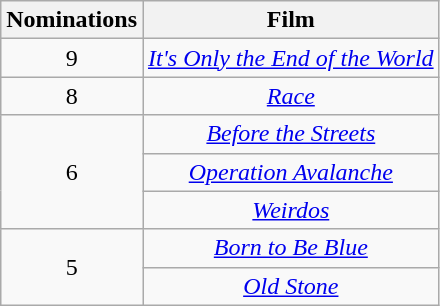<table class="wikitable" rowspan="2" style="text-align:center">
<tr>
<th scope="col">Nominations</th>
<th scope="col">Film</th>
</tr>
<tr>
<td>9</td>
<td><em><a href='#'>It's Only the End of the World</a></em></td>
</tr>
<tr>
<td>8</td>
<td><em><a href='#'>Race</a></em></td>
</tr>
<tr>
<td rowspan=3 style="text-align:center;">6</td>
<td><em><a href='#'>Before the Streets</a></em></td>
</tr>
<tr>
<td><em><a href='#'>Operation Avalanche</a></em></td>
</tr>
<tr>
<td><em><a href='#'>Weirdos</a></em></td>
</tr>
<tr>
<td rowspan=2 style="text-align:center;">5</td>
<td><em><a href='#'>Born to Be Blue</a></em></td>
</tr>
<tr>
<td><em><a href='#'>Old Stone</a></em></td>
</tr>
</table>
